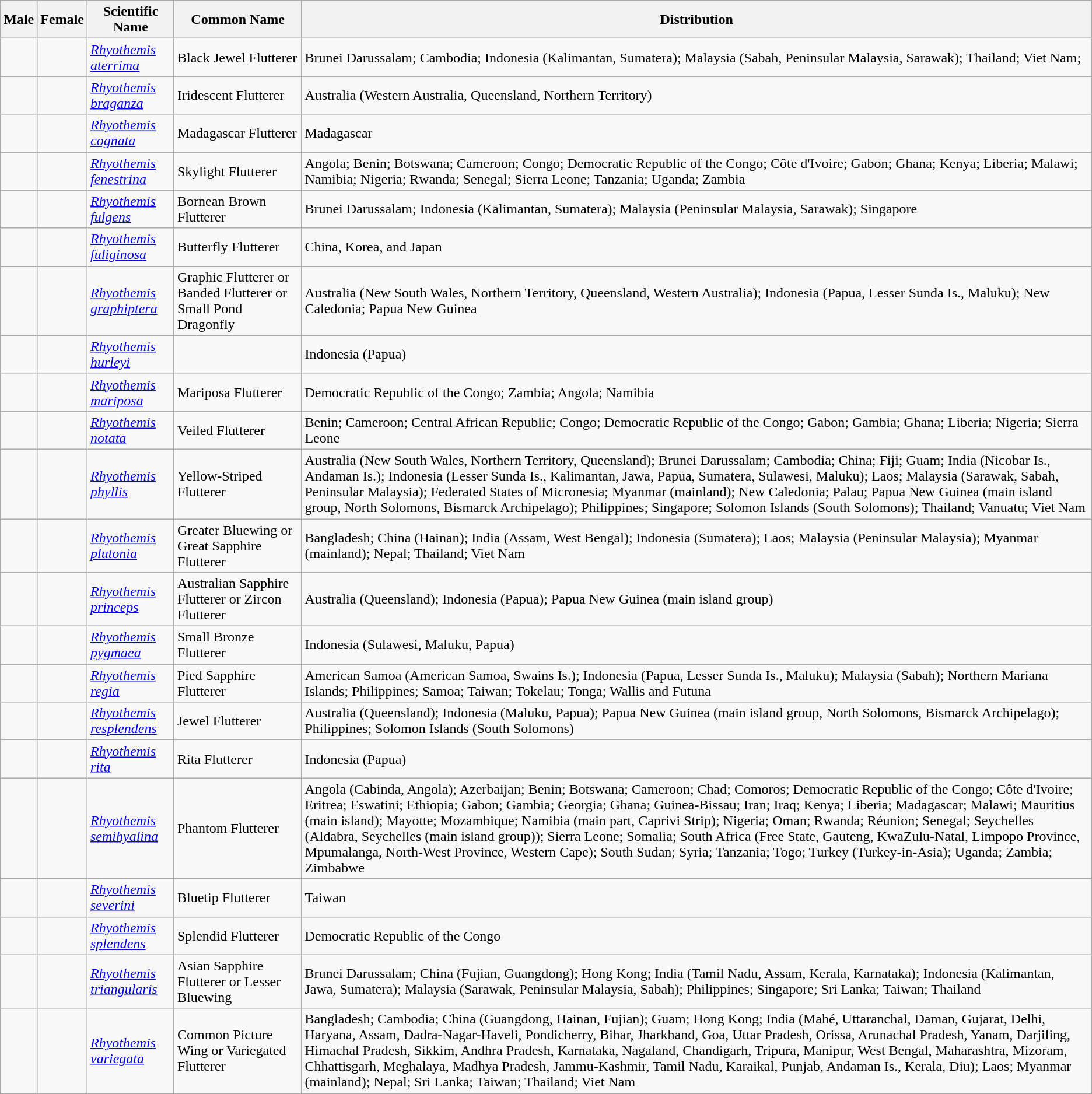<table class="wikitable">
<tr>
<th>Male</th>
<th>Female</th>
<th>Scientific Name</th>
<th>Common Name</th>
<th>Distribution</th>
</tr>
<tr>
<td></td>
<td></td>
<td><em><a href='#'>Rhyothemis aterrima</a></em> </td>
<td>Black Jewel Flutterer</td>
<td>Brunei Darussalam; Cambodia; Indonesia (Kalimantan, Sumatera); Malaysia (Sabah, Peninsular Malaysia, Sarawak); Thailand; Viet Nam;</td>
</tr>
<tr>
<td></td>
<td></td>
<td><em><a href='#'>Rhyothemis braganza</a></em> </td>
<td>Iridescent Flutterer</td>
<td>Australia (Western Australia, Queensland, Northern Territory)</td>
</tr>
<tr>
<td></td>
<td></td>
<td><em><a href='#'>Rhyothemis cognata</a></em> </td>
<td>Madagascar Flutterer</td>
<td>Madagascar</td>
</tr>
<tr>
<td></td>
<td></td>
<td><em><a href='#'>Rhyothemis fenestrina</a></em> </td>
<td>Skylight Flutterer</td>
<td>Angola; Benin; Botswana; Cameroon; Congo; Democratic Republic of the Congo; Côte d'Ivoire; Gabon; Ghana; Kenya; Liberia; Malawi; Namibia; Nigeria; Rwanda; Senegal; Sierra Leone; Tanzania; Uganda; Zambia</td>
</tr>
<tr>
<td></td>
<td></td>
<td><em><a href='#'>Rhyothemis fulgens</a></em> </td>
<td>Bornean Brown Flutterer</td>
<td>Brunei Darussalam; Indonesia (Kalimantan, Sumatera); Malaysia (Peninsular Malaysia, Sarawak); Singapore</td>
</tr>
<tr>
<td></td>
<td></td>
<td><em><a href='#'>Rhyothemis fuliginosa</a></em> </td>
<td>Butterfly Flutterer</td>
<td>China, Korea, and Japan</td>
</tr>
<tr>
<td></td>
<td></td>
<td><em><a href='#'>Rhyothemis graphiptera</a></em> </td>
<td>Graphic Flutterer or Banded Flutterer or Small Pond Dragonfly</td>
<td>Australia (New South Wales, Northern Territory, Queensland, Western Australia); Indonesia (Papua, Lesser Sunda Is., Maluku); New Caledonia; Papua New Guinea</td>
</tr>
<tr>
<td></td>
<td></td>
<td><em><a href='#'>Rhyothemis hurleyi</a></em> </td>
<td></td>
<td>Indonesia (Papua)</td>
</tr>
<tr>
<td></td>
<td></td>
<td><em><a href='#'>Rhyothemis mariposa</a></em> </td>
<td>Mariposa Flutterer</td>
<td>Democratic Republic of the Congo; Zambia; Angola; Namibia</td>
</tr>
<tr>
<td></td>
<td></td>
<td><em><a href='#'>Rhyothemis notata</a></em> </td>
<td>Veiled Flutterer</td>
<td>Benin; Cameroon; Central African Republic; Congo; Democratic Republic of the Congo; Gabon; Gambia; Ghana; Liberia; Nigeria; Sierra Leone</td>
</tr>
<tr>
<td></td>
<td></td>
<td><em><a href='#'>Rhyothemis phyllis</a></em> </td>
<td>Yellow-Striped Flutterer</td>
<td>Australia (New South Wales, Northern Territory, Queensland); Brunei Darussalam; Cambodia; China; Fiji; Guam; India (Nicobar Is., Andaman Is.); Indonesia (Lesser Sunda Is., Kalimantan, Jawa, Papua, Sumatera, Sulawesi, Maluku); Laos; Malaysia (Sarawak, Sabah, Peninsular Malaysia); Federated States of Micronesia; Myanmar (mainland); New Caledonia; Palau; Papua New Guinea (main island group, North Solomons, Bismarck Archipelago); Philippines; Singapore; Solomon Islands (South Solomons); Thailand; Vanuatu; Viet Nam</td>
</tr>
<tr>
<td></td>
<td></td>
<td><em><a href='#'>Rhyothemis plutonia</a></em> </td>
<td>Greater Bluewing or Great Sapphire Flutterer</td>
<td>Bangladesh; China (Hainan); India (Assam, West Bengal); Indonesia (Sumatera); Laos; Malaysia (Peninsular Malaysia); Myanmar (mainland); Nepal; Thailand; Viet Nam</td>
</tr>
<tr>
<td></td>
<td></td>
<td><em><a href='#'>Rhyothemis princeps</a></em> </td>
<td>Australian Sapphire Flutterer or Zircon Flutterer</td>
<td>Australia (Queensland); Indonesia (Papua); Papua New Guinea (main island group)</td>
</tr>
<tr>
<td></td>
<td></td>
<td><em><a href='#'>Rhyothemis pygmaea</a></em> </td>
<td>Small Bronze Flutterer</td>
<td>Indonesia (Sulawesi, Maluku, Papua)</td>
</tr>
<tr>
<td></td>
<td></td>
<td><em><a href='#'>Rhyothemis regia</a></em> </td>
<td>Pied Sapphire Flutterer</td>
<td>American Samoa (American Samoa, Swains Is.); Indonesia (Papua, Lesser Sunda Is., Maluku); Malaysia (Sabah); Northern Mariana Islands; Philippines; Samoa; Taiwan; Tokelau; Tonga; Wallis and Futuna</td>
</tr>
<tr>
<td></td>
<td></td>
<td><em><a href='#'>Rhyothemis resplendens</a></em> </td>
<td>Jewel Flutterer</td>
<td>Australia (Queensland); Indonesia (Maluku, Papua); Papua New Guinea (main island group, North Solomons, Bismarck Archipelago); Philippines; Solomon Islands (South Solomons)</td>
</tr>
<tr>
<td></td>
<td></td>
<td><em><a href='#'>Rhyothemis rita</a></em> </td>
<td>Rita Flutterer</td>
<td>Indonesia (Papua)</td>
</tr>
<tr>
<td></td>
<td></td>
<td><em><a href='#'>Rhyothemis semihyalina</a></em> </td>
<td>Phantom Flutterer</td>
<td>Angola (Cabinda, Angola); Azerbaijan; Benin; Botswana; Cameroon; Chad; Comoros; Democratic Republic of the Congo; Côte d'Ivoire; Eritrea; Eswatini; Ethiopia; Gabon; Gambia; Georgia; Ghana; Guinea-Bissau; Iran; Iraq; Kenya; Liberia; Madagascar; Malawi; Mauritius (main island); Mayotte; Mozambique; Namibia (main part, Caprivi Strip); Nigeria; Oman; Rwanda; Réunion; Senegal; Seychelles (Aldabra, Seychelles (main island group)); Sierra Leone; Somalia; South Africa (Free State, Gauteng, KwaZulu-Natal, Limpopo Province, Mpumalanga, North-West Province, Western Cape); South Sudan; Syria; Tanzania; Togo; Turkey (Turkey-in-Asia); Uganda; Zambia; Zimbabwe</td>
</tr>
<tr>
<td></td>
<td></td>
<td><em><a href='#'>Rhyothemis severini</a></em> </td>
<td>Bluetip Flutterer</td>
<td>Taiwan</td>
</tr>
<tr>
<td></td>
<td></td>
<td><em><a href='#'>Rhyothemis splendens</a></em> </td>
<td>Splendid Flutterer</td>
<td>Democratic Republic of the Congo</td>
</tr>
<tr>
<td></td>
<td></td>
<td><em><a href='#'>Rhyothemis triangularis</a></em> </td>
<td>Asian Sapphire Flutterer or Lesser Bluewing</td>
<td>Brunei Darussalam; China (Fujian, Guangdong); Hong Kong; India (Tamil Nadu, Assam, Kerala, Karnataka); Indonesia (Kalimantan, Jawa, Sumatera); Malaysia (Sarawak, Peninsular Malaysia, Sabah); Philippines; Singapore; Sri Lanka; Taiwan; Thailand</td>
</tr>
<tr>
<td></td>
<td></td>
<td><em><a href='#'>Rhyothemis variegata</a></em> </td>
<td>Common Picture Wing or Variegated Flutterer</td>
<td>Bangladesh; Cambodia; China (Guangdong, Hainan, Fujian); Guam; Hong Kong; India (Mahé, Uttaranchal, Daman, Gujarat, Delhi, Haryana, Assam, Dadra-Nagar-Haveli, Pondicherry, Bihar, Jharkhand, Goa, Uttar Pradesh, Orissa, Arunachal Pradesh, Yanam, Darjiling, Himachal Pradesh, Sikkim, Andhra Pradesh, Karnataka, Nagaland, Chandigarh, Tripura, Manipur, West Bengal, Maharashtra, Mizoram, Chhattisgarh, Meghalaya, Madhya Pradesh, Jammu-Kashmir, Tamil Nadu, Karaikal, Punjab, Andaman Is., Kerala, Diu); Laos; Myanmar (mainland); Nepal; Sri Lanka; Taiwan; Thailand; Viet Nam</td>
</tr>
</table>
